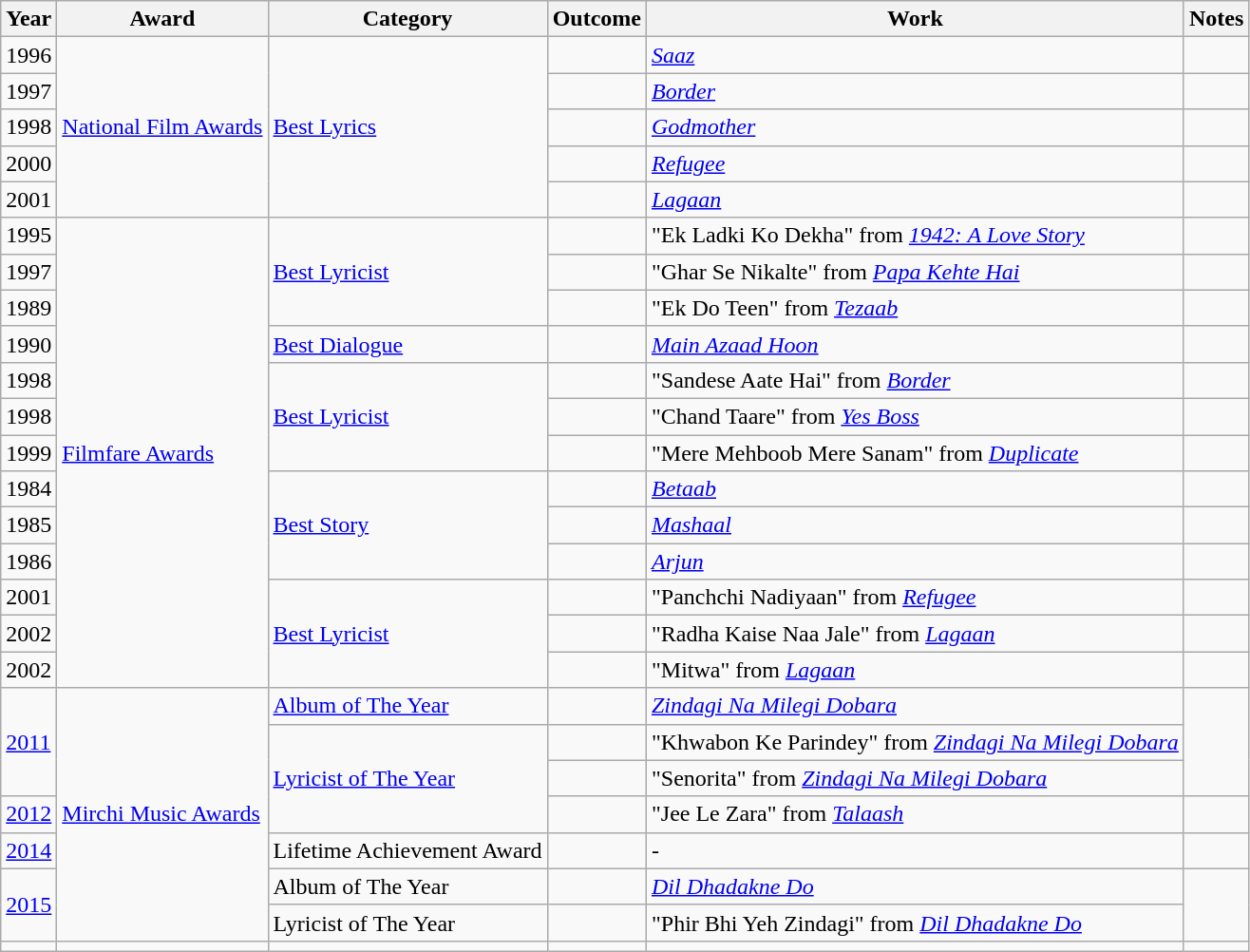<table class="wikitable sortable collapsible">
<tr>
<th>Year</th>
<th>Award</th>
<th>Category</th>
<th>Outcome</th>
<th>Work</th>
<th>Notes</th>
</tr>
<tr>
<td>1996</td>
<td rowspan="5"><a href='#'>National Film Awards</a></td>
<td rowspan="5"><a href='#'>Best Lyrics</a></td>
<td></td>
<td><em><a href='#'>Saaz</a></em></td>
<td></td>
</tr>
<tr>
<td>1997</td>
<td></td>
<td><em><a href='#'>Border</a></em></td>
<td></td>
</tr>
<tr>
<td>1998</td>
<td></td>
<td><em><a href='#'>Godmother</a></em></td>
<td></td>
</tr>
<tr>
<td>2000</td>
<td></td>
<td><em><a href='#'>Refugee</a></em></td>
<td></td>
</tr>
<tr>
<td>2001</td>
<td></td>
<td><em><a href='#'>Lagaan</a></em></td>
<td></td>
</tr>
<tr>
<td>1995</td>
<td rowspan="13"><a href='#'>Filmfare Awards</a></td>
<td rowspan="3"><a href='#'>Best Lyricist</a></td>
<td></td>
<td>"Ek Ladki Ko Dekha" from <em><a href='#'>1942: A Love Story</a></em></td>
<td></td>
</tr>
<tr>
<td>1997</td>
<td></td>
<td>"Ghar Se Nikalte" from <em><a href='#'>Papa Kehte Hai</a></em></td>
<td></td>
</tr>
<tr>
<td>1989</td>
<td></td>
<td>"Ek Do Teen" from <em><a href='#'>Tezaab</a></em></td>
<td></td>
</tr>
<tr>
<td>1990</td>
<td><a href='#'>Best Dialogue</a></td>
<td></td>
<td><em><a href='#'>Main Azaad Hoon</a></em></td>
<td></td>
</tr>
<tr>
<td>1998</td>
<td rowspan="3"><a href='#'>Best Lyricist</a></td>
<td></td>
<td>"Sandese Aate Hai" from <em><a href='#'>Border</a></em></td>
<td></td>
</tr>
<tr>
<td>1998</td>
<td></td>
<td>"Chand Taare" from <em><a href='#'>Yes Boss</a></em></td>
<td></td>
</tr>
<tr>
<td>1999</td>
<td></td>
<td>"Mere Mehboob Mere Sanam" from <em><a href='#'>Duplicate</a></em></td>
<td></td>
</tr>
<tr>
<td>1984</td>
<td rowspan="3"><a href='#'>Best Story</a></td>
<td></td>
<td><em><a href='#'>Betaab</a></em></td>
<td></td>
</tr>
<tr>
<td>1985</td>
<td></td>
<td><em><a href='#'>Mashaal</a></em></td>
<td></td>
</tr>
<tr>
<td>1986</td>
<td></td>
<td><em><a href='#'>Arjun</a></em></td>
<td></td>
</tr>
<tr>
<td>2001</td>
<td rowspan="3"><a href='#'>Best Lyricist</a></td>
<td></td>
<td>"Panchchi Nadiyaan" from <em><a href='#'>Refugee</a></em></td>
<td></td>
</tr>
<tr>
<td>2002</td>
<td></td>
<td>"Radha Kaise Naa Jale" from <em><a href='#'>Lagaan</a></em></td>
<td></td>
</tr>
<tr>
<td>2002</td>
<td></td>
<td>"Mitwa" from <em><a href='#'>Lagaan</a></em></td>
<td></td>
</tr>
<tr>
<td rowspan="3"><a href='#'>2011</a></td>
<td rowspan="7"><a href='#'>Mirchi Music Awards</a></td>
<td><a href='#'>Album of The Year</a></td>
<td></td>
<td><em><a href='#'>Zindagi Na Milegi Dobara</a></em></td>
<td rowspan="3"></td>
</tr>
<tr>
<td rowspan="3"><a href='#'>Lyricist of The Year</a></td>
<td></td>
<td>"Khwabon Ke Parindey" from <em><a href='#'>Zindagi Na Milegi Dobara</a></em></td>
</tr>
<tr>
<td></td>
<td>"Senorita" from <em><a href='#'>Zindagi Na Milegi Dobara</a></em></td>
</tr>
<tr>
<td><a href='#'>2012</a></td>
<td></td>
<td>"Jee Le Zara" from <em><a href='#'>Talaash</a></em></td>
<td></td>
</tr>
<tr>
<td><a href='#'>2014</a></td>
<td>Lifetime Achievement Award</td>
<td></td>
<td>-</td>
<td></td>
</tr>
<tr>
<td rowspan="2"><a href='#'>2015</a></td>
<td>Album of The Year</td>
<td></td>
<td><em><a href='#'>Dil Dhadakne Do</a></em></td>
<td rowspan="2"></td>
</tr>
<tr>
<td>Lyricist of The Year</td>
<td></td>
<td>"Phir Bhi Yeh Zindagi" from <em><a href='#'>Dil Dhadakne Do</a></em></td>
</tr>
<tr>
<td></td>
<td></td>
<td></td>
<td></td>
<td></td>
<td></td>
</tr>
</table>
